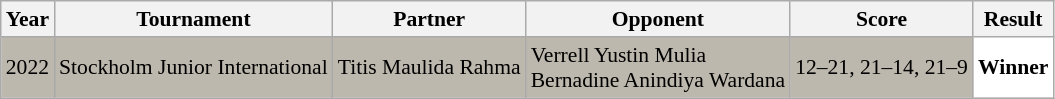<table class="sortable wikitable" style="font-size: 90%;">
<tr>
<th>Year</th>
<th>Tournament</th>
<th>Partner</th>
<th>Opponent</th>
<th>Score</th>
<th>Result</th>
</tr>
<tr style="background:#BDB8AD">
<td align="center">2022</td>
<td align="left">Stockholm Junior International</td>
<td align="left"> Titis Maulida Rahma</td>
<td align="left"> Verrell Yustin Mulia<br> Bernadine Anindiya Wardana</td>
<td align="left">12–21, 21–14, 21–9</td>
<td style="text-align: left; background:white"> <strong>Winner</strong></td>
</tr>
</table>
